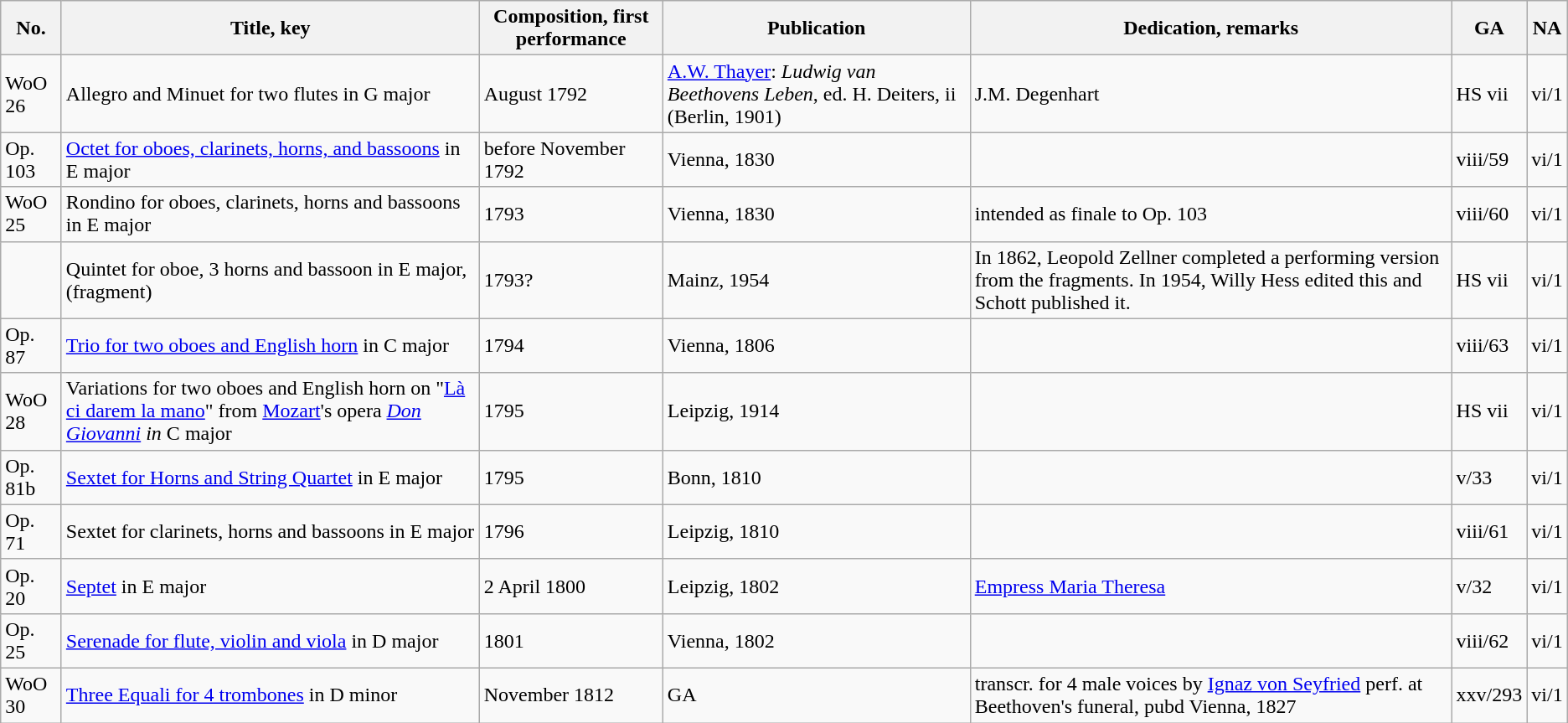<table class="wikitable sortable">
<tr>
<th>No.</th>
<th>Title, key</th>
<th>Composition, first performance</th>
<th>Publication</th>
<th>Dedication, remarks</th>
<th class="unsortable">GA</th>
<th class="unsortable">NA</th>
</tr>
<tr>
<td>WoO 26</td>
<td>Allegro and Minuet for two flutes in G major</td>
<td data-sort-value="1792-09">August 1792</td>
<td data-sort-value="1901"><a href='#'>A.W. Thayer</a>: <em>Ludwig van Beethovens Leben</em>, ed. H. Deiters, ii (Berlin, 1901)</td>
<td>J.M. Degenhart</td>
<td>HS vii</td>
<td>vi/1</td>
</tr>
<tr>
<td>Op. 103</td>
<td><a href='#'>Octet for oboes, clarinets, horns, and bassoons</a> in E major</td>
<td data-sort-value="1792-10">before November 1792</td>
<td data-sort-value="1830">Vienna, 1830</td>
<td></td>
<td>viii/59</td>
<td>vi/1</td>
</tr>
<tr>
<td>WoO 25</td>
<td>Rondino for oboes, clarinets, horns and bassoons in E major</td>
<td data-sort-value="1793">1793</td>
<td data-sort-value="1830">Vienna, 1830</td>
<td>intended as finale to Op. 103</td>
<td>viii/60</td>
<td>vi/1</td>
</tr>
<tr>
<td></td>
<td>Quintet for oboe, 3 horns and bassoon in E major, (fragment)</td>
<td data-sort-value="1793">1793?</td>
<td data-sort-value="1954">Mainz, 1954</td>
<td>In 1862, Leopold Zellner completed a performing version from the fragments. In 1954, Willy Hess edited this and Schott published it.</td>
<td>HS vii</td>
<td>vi/1</td>
</tr>
<tr>
<td>Op. 87</td>
<td><a href='#'>Trio for two oboes and English horn</a> in C major</td>
<td data-sort-value="1795">1794</td>
<td data-sort-value="1806">Vienna, 1806</td>
<td></td>
<td>viii/63</td>
<td>vi/1</td>
</tr>
<tr>
<td>WoO 28</td>
<td>Variations for two oboes and English horn on "<a href='#'>Là ci darem la mano</a>" from <a href='#'>Mozart</a>'s opera <em><a href='#'>Don Giovanni</a> in</em> C major</td>
<td data-sort-value="1795">1795</td>
<td data-sort-value="1914">Leipzig, 1914</td>
<td></td>
<td>HS vii</td>
<td>vi/1</td>
</tr>
<tr>
<td>Op. 81b</td>
<td><a href='#'>Sextet for Horns and String Quartet</a> in E major</td>
<td data-sort-value="1795">1795</td>
<td data-sort-value="1810">Bonn, 1810</td>
<td></td>
<td>v/33</td>
<td>vi/1</td>
</tr>
<tr>
<td>Op. 71</td>
<td>Sextet for clarinets, horns and bassoons in E major</td>
<td data-sort-value="1796">1796</td>
<td data-sort-value="1810">Leipzig, 1810</td>
<td></td>
<td>viii/61</td>
<td>vi/1</td>
</tr>
<tr>
<td>Op. 20</td>
<td><a href='#'>Septet</a> in E major</td>
<td data-sort-value="1799">2 April 1800</td>
<td data-sort-value="1802">Leipzig, 1802</td>
<td><a href='#'>Empress Maria Theresa</a></td>
<td>v/32</td>
<td>vi/1</td>
</tr>
<tr>
<td>Op. 25</td>
<td><a href='#'>Serenade for flute, violin and viola</a> in D major</td>
<td data-sort-value="1801">1801</td>
<td data-sort-value="1802">Vienna, 1802</td>
<td></td>
<td>viii/62</td>
<td>vi/1</td>
</tr>
<tr>
<td>WoO 30</td>
<td><a href='#'>Three Equali for 4 trombones</a> in D minor</td>
<td data-sort-value="1812-11">November 1812</td>
<td data-sort-value="1862">GA</td>
<td>transcr. for 4 male voices by <a href='#'>Ignaz von Seyfried</a> perf. at Beethoven's funeral, pubd Vienna, 1827</td>
<td>xxv/293</td>
<td>vi/1</td>
</tr>
</table>
